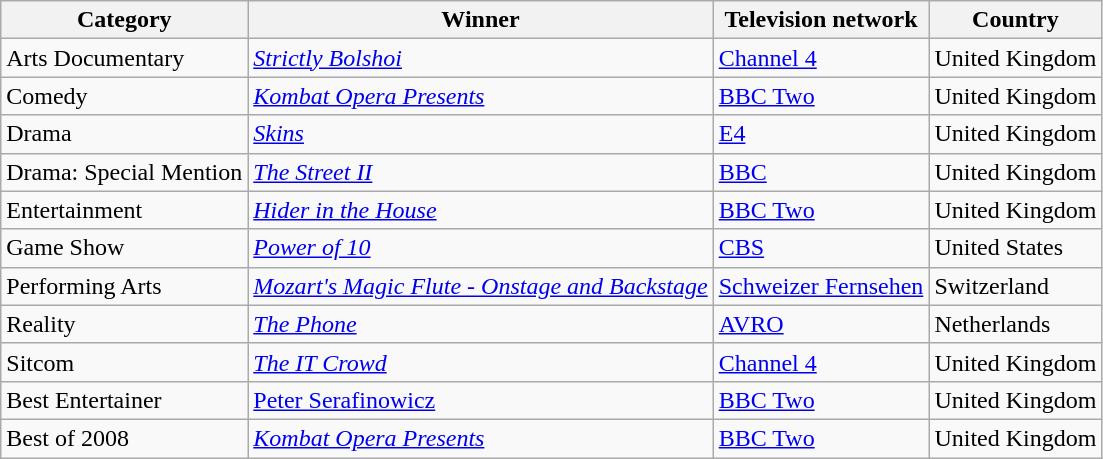<table class="wikitable">
<tr>
<th>Category</th>
<th>Winner</th>
<th>Television network</th>
<th>Country</th>
</tr>
<tr>
<td>Arts Documentary</td>
<td><em><a href='#'>Strictly Bolshoi</a></em></td>
<td><a href='#'>Channel 4</a></td>
<td>United Kingdom</td>
</tr>
<tr>
<td>Comedy</td>
<td><em><a href='#'>Kombat Opera Presents</a></em></td>
<td><a href='#'>BBC Two</a></td>
<td>United Kingdom</td>
</tr>
<tr>
<td>Drama</td>
<td><em><a href='#'>Skins</a></em></td>
<td><a href='#'>E4</a></td>
<td>United Kingdom</td>
</tr>
<tr>
<td>Drama: Special Mention</td>
<td><em><a href='#'>The Street II</a></em></td>
<td><a href='#'>BBC</a></td>
<td>United Kingdom</td>
</tr>
<tr>
<td>Entertainment</td>
<td><em><a href='#'>Hider in the House</a></em></td>
<td><a href='#'>BBC Two</a></td>
<td>United Kingdom</td>
</tr>
<tr>
<td>Game Show</td>
<td><em><a href='#'>Power of 10</a></em></td>
<td><a href='#'>CBS</a></td>
<td>United States</td>
</tr>
<tr>
<td>Performing Arts</td>
<td><em><a href='#'>Mozart's Magic Flute - Onstage and Backstage</a></em></td>
<td><a href='#'>Schweizer Fernsehen</a></td>
<td>Switzerland</td>
</tr>
<tr>
<td>Reality</td>
<td><em><a href='#'>The Phone</a></em></td>
<td><a href='#'>AVRO</a></td>
<td>Netherlands</td>
</tr>
<tr>
<td>Sitcom</td>
<td><em><a href='#'>The IT Crowd</a></em></td>
<td><a href='#'>Channel 4</a></td>
<td>United Kingdom</td>
</tr>
<tr>
<td>Best Entertainer</td>
<td><a href='#'>Peter Serafinowicz</a></td>
<td><a href='#'>BBC Two</a></td>
<td>United Kingdom</td>
</tr>
<tr>
<td>Best of 2008</td>
<td><em><a href='#'>Kombat Opera Presents</a></em></td>
<td><a href='#'>BBC Two</a></td>
<td>United Kingdom</td>
</tr>
</table>
